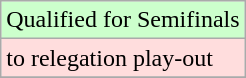<table class="wikitable">
<tr width=10px bgcolor="#ccffcc">
<td>Qualified for Semifinals</td>
</tr>
<tr width=10px bgcolor="#ffdddd">
<td>to relegation play-out</td>
</tr>
<tr>
</tr>
</table>
